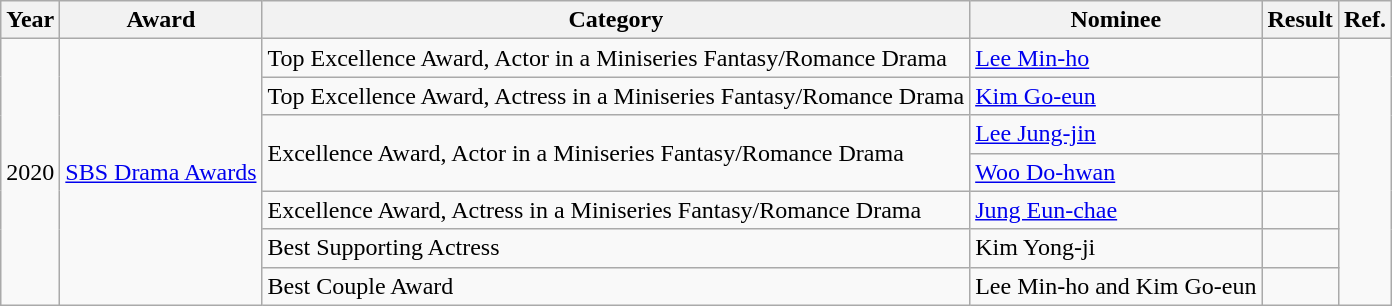<table class="wikitable">
<tr>
<th>Year</th>
<th>Award</th>
<th>Category</th>
<th>Nominee</th>
<th>Result</th>
<th>Ref.</th>
</tr>
<tr>
<td rowspan="7">2020</td>
<td rowspan="7"><a href='#'>SBS Drama Awards</a></td>
<td>Top Excellence Award, Actor in a Miniseries Fantasy/Romance Drama</td>
<td><a href='#'>Lee Min-ho</a></td>
<td></td>
<td rowspan="7"></td>
</tr>
<tr>
<td>Top Excellence Award, Actress in a Miniseries Fantasy/Romance Drama</td>
<td><a href='#'>Kim Go-eun</a></td>
<td></td>
</tr>
<tr>
<td rowspan="2">Excellence Award, Actor in a Miniseries Fantasy/Romance Drama</td>
<td><a href='#'>Lee Jung-jin</a></td>
<td></td>
</tr>
<tr>
<td><a href='#'>Woo Do-hwan</a></td>
<td></td>
</tr>
<tr>
<td>Excellence Award, Actress in a Miniseries Fantasy/Romance Drama</td>
<td><a href='#'>Jung Eun-chae</a></td>
<td></td>
</tr>
<tr>
<td>Best Supporting Actress</td>
<td>Kim Yong-ji</td>
<td></td>
</tr>
<tr>
<td>Best Couple Award</td>
<td>Lee Min-ho and Kim Go-eun</td>
<td></td>
</tr>
</table>
